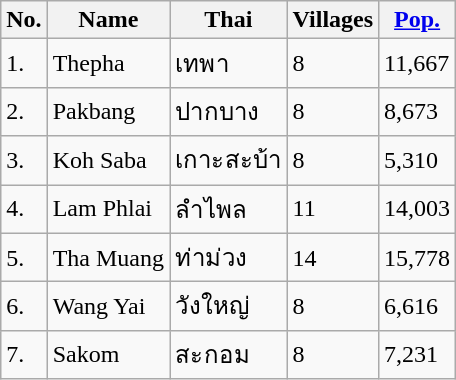<table class="wikitable">
<tr>
<th>No.</th>
<th>Name</th>
<th>Thai</th>
<th>Villages</th>
<th><a href='#'>Pop.</a></th>
</tr>
<tr>
<td>1.</td>
<td>Thepha</td>
<td>เทพา</td>
<td>8</td>
<td>11,667</td>
</tr>
<tr>
<td>2.</td>
<td>Pakbang</td>
<td>ปากบาง</td>
<td>8</td>
<td>8,673</td>
</tr>
<tr>
<td>3.</td>
<td>Koh Saba</td>
<td>เกาะสะบ้า</td>
<td>8</td>
<td>5,310</td>
</tr>
<tr>
<td>4.</td>
<td>Lam Phlai</td>
<td>ลำไพล</td>
<td>11</td>
<td>14,003</td>
</tr>
<tr>
<td>5.</td>
<td>Tha Muang</td>
<td>ท่าม่วง</td>
<td>14</td>
<td>15,778</td>
</tr>
<tr>
<td>6.</td>
<td>Wang Yai</td>
<td>วังใหญ่</td>
<td>8</td>
<td>6,616</td>
</tr>
<tr>
<td>7.</td>
<td>Sakom</td>
<td>สะกอม</td>
<td>8</td>
<td>7,231</td>
</tr>
</table>
